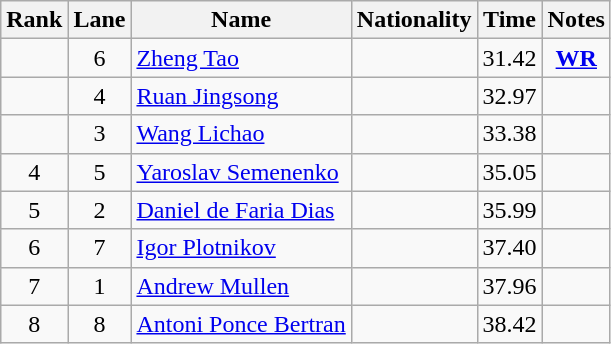<table class="wikitable sortable" style="text-align:center">
<tr>
<th>Rank</th>
<th>Lane</th>
<th>Name</th>
<th>Nationality</th>
<th>Time</th>
<th>Notes</th>
</tr>
<tr>
<td></td>
<td>6</td>
<td align=left><a href='#'>Zheng Tao</a></td>
<td align=left></td>
<td>31.42</td>
<td><strong><a href='#'>WR</a></strong></td>
</tr>
<tr>
<td></td>
<td>4</td>
<td align=left><a href='#'>Ruan Jingsong</a></td>
<td align=left></td>
<td>32.97</td>
<td></td>
</tr>
<tr>
<td></td>
<td>3</td>
<td align=left><a href='#'>Wang Lichao</a></td>
<td align=left></td>
<td>33.38</td>
<td></td>
</tr>
<tr>
<td>4</td>
<td>5</td>
<td align=left><a href='#'>Yaroslav Semenenko</a></td>
<td align=left></td>
<td>35.05</td>
<td></td>
</tr>
<tr>
<td>5</td>
<td>2</td>
<td align=left><a href='#'>Daniel de Faria Dias</a></td>
<td align=left></td>
<td>35.99</td>
<td></td>
</tr>
<tr>
<td>6</td>
<td>7</td>
<td align=left><a href='#'>Igor Plotnikov</a></td>
<td align=left></td>
<td>37.40</td>
<td></td>
</tr>
<tr>
<td>7</td>
<td>1</td>
<td align=left><a href='#'>Andrew Mullen</a></td>
<td align=left></td>
<td>37.96</td>
<td></td>
</tr>
<tr>
<td>8</td>
<td>8</td>
<td align=left><a href='#'>Antoni Ponce Bertran</a></td>
<td align=left></td>
<td>38.42</td>
<td></td>
</tr>
</table>
